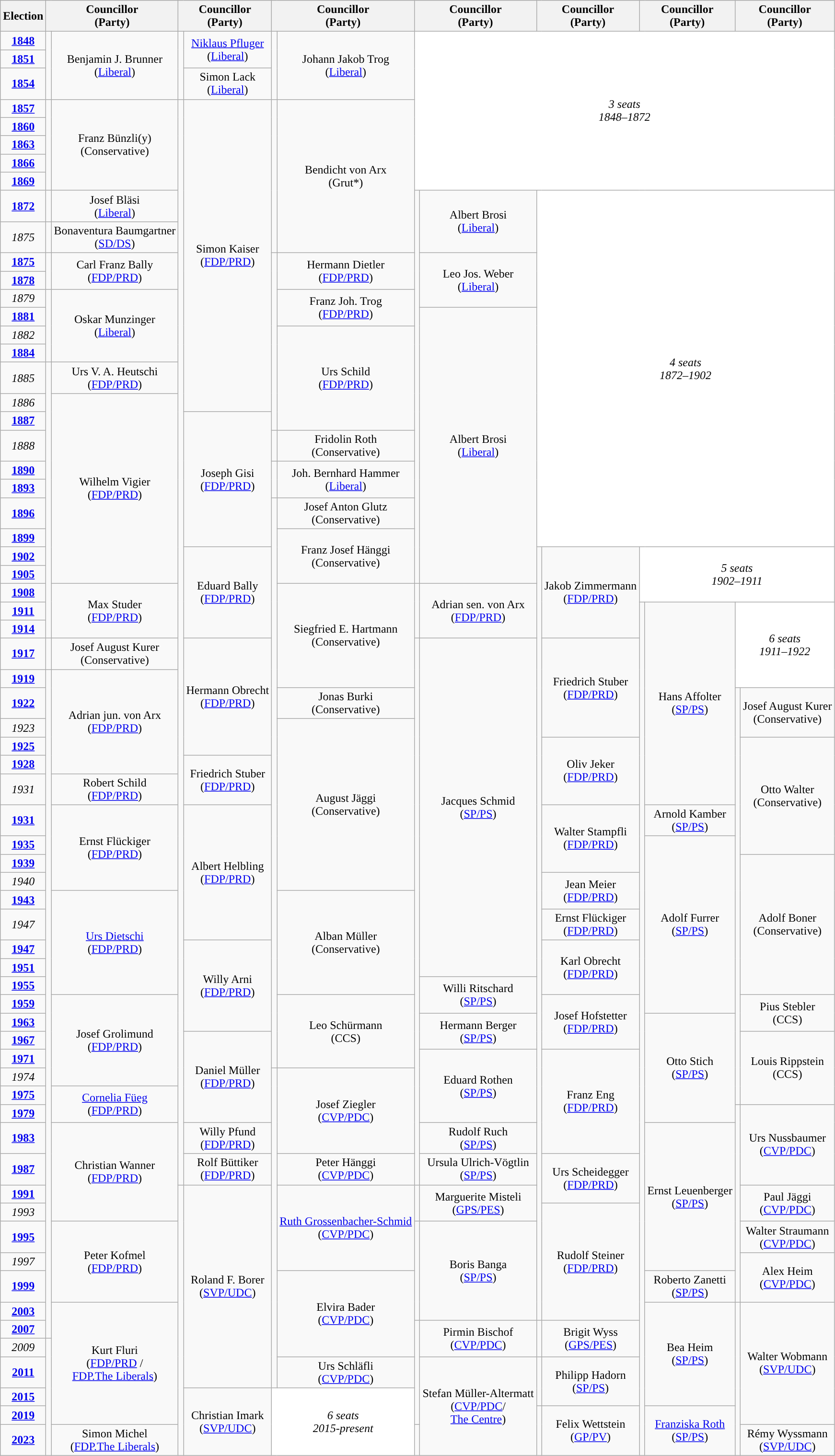<table class="wikitable" style="text-align:center">
<tr>
<th>Election</th>
<th colspan=2>Councillor<br>(Party)</th>
<th colspan=2>Councillor<br>(Party)</th>
<th colspan=2>Councillor<br>(Party)</th>
<th colspan=2>Councillor<br>(Party)</th>
<th colspan=2>Councillor<br>(Party)</th>
<th colspan=2>Councillor<br>(Party)</th>
<th colspan=2>Councillor<br>(Party)</th>
</tr>
<tr>
<td><strong><a href='#'>1848</a></strong></td>
<td rowspan=3; style="background-color: "></td>
<td rowspan=3>Benjamin J. Brunner<br>(<a href='#'>Liberal</a>)</td>
<td rowspan=3; style="background-color: "></td>
<td rowspan=2><a href='#'>Niklaus Pfluger</a><br>(<a href='#'>Liberal</a>)</td>
<td rowspan=3; style="background-color: "></td>
<td rowspan=3>Johann Jakob Trog<br>(<a href='#'>Liberal</a>)</td>
<td style="background-color:#FFFFFF" rowspan=8 colspan=8><em>3 seats<br>1848–1872</em></td>
</tr>
<tr>
<td><strong><a href='#'>1851</a></strong></td>
</tr>
<tr>
<td><strong><a href='#'>1854</a></strong></td>
<td rowspan=1>Simon Lack<br>(<a href='#'>Liberal</a>)</td>
</tr>
<tr>
<td><strong><a href='#'>1857</a></strong></td>
<td rowspan=5; style="background-color: "></td>
<td rowspan=5>Franz Bünzli(y)<br>(Conservative)</td>
<td rowspan=51; style="background-color: "></td>
<td rowspan=15>Simon Kaiser<br>(<a href='#'>FDP/PRD</a>)</td>
<td rowspan=7; style="background-color: "></td>
<td rowspan=7>Bendicht von Arx<br>(Grut*)</td>
</tr>
<tr>
<td><strong><a href='#'>1860</a></strong></td>
</tr>
<tr>
<td><strong><a href='#'>1863</a></strong></td>
</tr>
<tr>
<td><strong><a href='#'>1866</a></strong></td>
</tr>
<tr>
<td><strong><a href='#'>1869</a></strong></td>
</tr>
<tr>
<td><strong><a href='#'>1872</a></strong></td>
<td rowspan=1; style="background-color: "></td>
<td rowspan=1>Josef Bläsi<br>(<a href='#'>Liberal</a>)</td>
<td rowspan=18; style="background-color: "></td>
<td rowspan=2>Albert Brosi<br>(<a href='#'>Liberal</a>)</td>
<td style="background-color:#FFFFFF" rowspan=16 colspan=6><em>4 seats<br>1872–1902</em></td>
</tr>
<tr>
<td><em>1875</em></td>
<td rowspan=1; style="background-color: "></td>
<td rowspan=1>Bonaventura Baumgartner<br>(<a href='#'>SD/DS</a>)</td>
</tr>
<tr>
<td><strong><a href='#'>1875</a></strong></td>
<td rowspan=2; style="background-color: "></td>
<td rowspan=2>Carl Franz Bally<br>(<a href='#'>FDP/PRD</a>)</td>
<td rowspan=9; style="background-color: "></td>
<td rowspan=2>Hermann Dietler<br>(<a href='#'>FDP/PRD</a>)</td>
<td rowspan=3>Leo Jos. Weber<br>(<a href='#'>Liberal</a>)</td>
</tr>
<tr>
<td><strong><a href='#'>1878</a></strong></td>
</tr>
<tr>
<td><em>1879</em></td>
<td rowspan=4; style="background-color: "></td>
<td rowspan=4>Oskar Munzinger<br>(<a href='#'>Liberal</a>)</td>
<td rowspan=2>Franz Joh. Trog<br>(<a href='#'>FDP/PRD</a>)</td>
</tr>
<tr>
<td><strong><a href='#'>1881</a></strong></td>
<td rowspan=13>Albert Brosi<br>(<a href='#'>Liberal</a>)</td>
</tr>
<tr>
<td><em>1882</em></td>
<td rowspan=5>Urs Schild<br>(<a href='#'>FDP/PRD</a>)</td>
</tr>
<tr>
<td><strong><a href='#'>1884</a></strong></td>
</tr>
<tr>
<td><em>1885</em></td>
<td rowspan=13; style="background-color: "></td>
<td rowspan=1>Urs V. A. Heutschi<br>(<a href='#'>FDP/PRD</a>)</td>
</tr>
<tr>
<td><em>1886</em></td>
<td rowspan=9>Wilhelm Vigier<br>(<a href='#'>FDP/PRD</a>)</td>
</tr>
<tr>
<td><strong><a href='#'>1887</a></strong></td>
<td rowspan=6>Joseph Gisi<br>(<a href='#'>FDP/PRD</a>)</td>
</tr>
<tr>
<td><em>1888</em></td>
<td rowspan=1; style="background-color: "></td>
<td rowspan=1>Fridolin Roth<br>(Conservative)</td>
</tr>
<tr>
<td><strong><a href='#'>1890</a></strong></td>
<td rowspan=2; style="background-color: "></td>
<td rowspan=2>Joh. Bernhard Hammer<br>(<a href='#'>Liberal</a>)</td>
</tr>
<tr>
<td><strong><a href='#'>1893</a></strong></td>
</tr>
<tr>
<td><strong><a href='#'>1896</a></strong></td>
<td rowspan=27; style="background-color: "></td>
<td rowspan=1>Josef Anton Glutz<br>(Conservative)</td>
</tr>
<tr>
<td><strong><a href='#'>1899</a></strong></td>
<td rowspan=3>Franz Josef Hänggi<br>(Conservative)</td>
</tr>
<tr>
<td><strong><a href='#'>1902</a></strong></td>
<td rowspan=5>Eduard Bally<br>(<a href='#'>FDP/PRD</a>)</td>
<td rowspan=36; style="background-color: "></td>
<td rowspan=5>Jakob Zimmermann<br>(<a href='#'>FDP/PRD</a>)</td>
<td style="background-color:#FFFFFF" rowspan=3 colspan=4><em>5 seats<br>1902–1911</em></td>
</tr>
<tr>
<td><strong><a href='#'>1905</a></strong></td>
</tr>
<tr>
<td><strong><a href='#'>1908</a></strong></td>
<td rowspan=3>Max Studer<br>(<a href='#'>FDP/PRD</a>)</td>
<td rowspan=5>Siegfried E. Hartmann<br>(Conservative)</td>
<td rowspan=3; style="background-color: "></td>
<td rowspan=3>Adrian sen. von Arx<br>(<a href='#'>FDP/PRD</a>)</td>
</tr>
<tr>
<td><strong><a href='#'>1911</a></strong></td>
<td rowspan=39; style="background-color: "></td>
<td rowspan=9>Hans Affolter<br>(<a href='#'>SP/PS</a>)</td>
<td style="background-color:#FFFFFF" rowspan=4 colspan=2><em>6 seats<br>1911–1922</em></td>
</tr>
<tr>
<td><strong><a href='#'>1914</a></strong></td>
</tr>
<tr>
<td><strong><a href='#'>1917</a></strong></td>
<td rowspan=1; style="background-color: "></td>
<td rowspan=1>Josef August Kurer<br>(Conservative)</td>
<td rowspan=5>Hermann Obrecht<br>(<a href='#'>FDP/PRD</a>)</td>
<td rowspan=25; style="background-color: "></td>
<td rowspan=15>Jacques Schmid<br>(<a href='#'>SP/PS</a>)</td>
<td rowspan=4>Friedrich Stuber<br>(<a href='#'>FDP/PRD</a>)</td>
</tr>
<tr>
<td><strong><a href='#'>1919</a></strong></td>
<td rowspan=31; style="background-color: "></td>
<td rowspan=5>Adrian jun. von Arx<br>(<a href='#'>FDP/PRD</a>)</td>
</tr>
<tr>
<td><strong><a href='#'>1922</a></strong></td>
<td rowspan=1>Jonas Burki<br>(Conservative)</td>
<td rowspan=20; style="background-color: "></td>
<td rowspan=2>Josef August Kurer<br>(Conservative)</td>
</tr>
<tr>
<td><em>1923</em></td>
<td rowspan=8>August Jäggi<br>(Conservative)</td>
</tr>
<tr>
<td><strong><a href='#'>1925</a></strong></td>
<td rowspan=3>Oliv Jeker<br>(<a href='#'>FDP/PRD</a>)</td>
<td rowspan=5>Otto Walter<br>(Conservative)</td>
</tr>
<tr>
<td><strong><a href='#'>1928</a></strong></td>
<td rowspan=2>Friedrich Stuber<br>(<a href='#'>FDP/PRD</a>)</td>
</tr>
<tr>
<td><em>1931</em></td>
<td rowspan=1>Robert Schild<br>(<a href='#'>FDP/PRD</a>)</td>
</tr>
<tr>
<td><strong><a href='#'>1931</a></strong></td>
<td rowspan=4>Ernst Flückiger<br>(<a href='#'>FDP/PRD</a>)</td>
<td rowspan=6>Albert Helbling<br>(<a href='#'>FDP/PRD</a>)</td>
<td rowspan=3>Walter Stampfli<br>(<a href='#'>FDP/PRD</a>)</td>
<td rowspan=1>Arnold Kamber<br>(<a href='#'>SP/PS</a>)</td>
</tr>
<tr>
<td><strong><a href='#'>1935</a></strong></td>
<td rowspan=9>Adolf Furrer<br>(<a href='#'>SP/PS</a>)</td>
</tr>
<tr>
<td><strong><a href='#'>1939</a></strong></td>
<td rowspan=7>Adolf Boner<br>(Conservative)</td>
</tr>
<tr>
<td><em>1940</em></td>
<td rowspan=2>Jean Meier<br>(<a href='#'>FDP/PRD</a>)</td>
</tr>
<tr>
<td><strong><a href='#'>1943</a></strong></td>
<td rowspan=5><a href='#'>Urs Dietschi</a><br>(<a href='#'>FDP/PRD</a>)</td>
<td rowspan=5>Alban Müller<br>(Conservative)</td>
</tr>
<tr>
<td><em>1947</em></td>
<td rowspan=1>Ernst Flückiger<br>(<a href='#'>FDP/PRD</a>)</td>
</tr>
<tr>
<td><strong><a href='#'>1947</a></strong></td>
<td rowspan=5>Willy Arni<br>(<a href='#'>FDP/PRD</a>)</td>
<td rowspan=3>Karl Obrecht<br>(<a href='#'>FDP/PRD</a>)</td>
</tr>
<tr>
<td><strong><a href='#'>1951</a></strong></td>
</tr>
<tr>
<td><strong><a href='#'>1955</a></strong></td>
<td rowspan=2>Willi Ritschard<br>(<a href='#'>SP/PS</a>)</td>
</tr>
<tr>
<td><strong><a href='#'>1959</a></strong></td>
<td rowspan=5>Josef Grolimund<br>(<a href='#'>FDP/PRD</a>)</td>
<td rowspan=4>Leo Schürmann<br>(CCS)</td>
<td rowspan=3>Josef Hofstetter<br>(<a href='#'>FDP/PRD</a>)</td>
<td rowspan=2>Pius Stebler<br>(CCS)</td>
</tr>
<tr>
<td><strong><a href='#'>1963</a></strong></td>
<td rowspan=2>Hermann Berger<br>(<a href='#'>SP/PS</a>)</td>
<td rowspan=6>Otto Stich<br>(<a href='#'>SP/PS</a>)</td>
</tr>
<tr>
<td><strong><a href='#'>1967</a></strong></td>
<td rowspan=5>Daniel Müller<br>(<a href='#'>FDP/PRD</a>)</td>
<td rowspan=4>Louis Rippstein<br>(CCS)</td>
</tr>
<tr>
<td><strong><a href='#'>1971</a></strong></td>
<td rowspan=4>Eduard Rothen<br>(<a href='#'>SP/PS</a>)</td>
<td rowspan=5>Franz Eng<br>(<a href='#'>FDP/PRD</a>)</td>
</tr>
<tr>
<td><em>1974</em></td>
<td rowspan=14; style="background-color: "></td>
<td rowspan=4>Josef Ziegler<br>(<a href='#'>CVP/PDC</a>)</td>
</tr>
<tr>
<td><strong><a href='#'>1975</a></strong></td>
<td rowspan=2><a href='#'>Cornelia Füeg</a><br>(<a href='#'>FDP/PRD</a>)</td>
</tr>
<tr>
<td><strong><a href='#'>1979</a></strong></td>
<td rowspan=8; style="background-color: "></td>
<td rowspan=3>Urs Nussbaumer<br>(<a href='#'>CVP/PDC</a>)</td>
</tr>
<tr>
<td><strong><a href='#'>1983</a></strong></td>
<td rowspan=4>Christian Wanner<br>(<a href='#'>FDP/PRD</a>)</td>
<td rowspan=1>Willy Pfund<br>(<a href='#'>FDP/PRD</a>)</td>
<td rowspan=1>Rudolf Ruch<br>(<a href='#'>SP/PS</a>)</td>
<td rowspan=6>Ernst Leuenberger<br>(<a href='#'>SP/PS</a>)</td>
</tr>
<tr>
<td><strong><a href='#'>1987</a></strong></td>
<td rowspan=1>Rolf Büttiker<br>(<a href='#'>FDP/PRD</a>)</td>
<td rowspan=1>Peter Hänggi<br>(<a href='#'>CVP/PDC</a>)</td>
<td rowspan=1>Ursula Ulrich-Vögtlin<br>(<a href='#'>SP/PS</a>)</td>
<td rowspan=2>Urs Scheidegger<br>(<a href='#'>FDP/PRD</a>)</td>
</tr>
<tr>
<td><strong><a href='#'>1991</a></strong></td>
<td rowspan=12; style="background-color: "></td>
<td rowspan=9>Roland F. Borer<br>(<a href='#'>SVP/UDC</a>)</td>
<td rowspan=4><a href='#'>Ruth Grossenbacher-Schmid</a><br>(<a href='#'>CVP/PDC</a>)</td>
<td rowspan=2; style="background-color: "></td>
<td rowspan=2>Marguerite Misteli<br>(<a href='#'>GPS/PES</a>)</td>
<td rowspan=2>Paul Jäggi<br>(<a href='#'>CVP/PDC</a>)</td>
</tr>
<tr>
<td><em>1993</em></td>
<td rowspan=5>Rudolf Steiner<br>(<a href='#'>FDP/PRD</a>)</td>
</tr>
<tr>
<td><strong><a href='#'>1995</a></strong></td>
<td rowspan=3>Peter Kofmel<br>(<a href='#'>FDP/PRD</a>)</td>
<td rowspan=4; style="background-color: "></td>
<td rowspan=4>Boris Banga<br>(<a href='#'>SP/PS</a>)</td>
<td rowspan=1>Walter Straumann<br>(<a href='#'>CVP/PDC</a>)</td>
</tr>
<tr>
<td><em>1997</em></td>
<td rowspan=2>Alex Heim<br>(<a href='#'>CVP/PDC</a>)</td>
</tr>
<tr>
<td><strong><a href='#'>1999</a></strong></td>
<td rowspan=4>Elvira Bader<br>(<a href='#'>CVP/PDC</a>)</td>
<td rowspan=1>Roberto Zanetti<br>(<a href='#'>SP/PS</a>)</td>
</tr>
<tr>
<td><strong><a href='#'>2003</a></strong></td>
<td rowspan=6>Kurt Fluri<br>(<a href='#'>FDP/PRD</a> /<br><a href='#'>FDP.The Liberals</a>)</td>
<td rowspan=5>Bea Heim<br>(<a href='#'>SP/PS</a>)</td>
<td rowspan=7; style="background-color: "></td>
<td rowspan=6>Walter Wobmann<br>(<a href='#'>SVP/UDC</a>)</td>
</tr>
<tr>
<td><strong><a href='#'>2007</a></strong></td>
<td rowspan=5; style="background-color: "></td>
<td rowspan=2>Pirmin Bischof<br>(<a href='#'>CVP/PDC</a>)</td>
<td rowspan=2; style="background-color: "></td>
<td rowspan=2>Brigit Wyss<br>(<a href='#'>GPS/PES</a>)</td>
</tr>
<tr>
<td><em>2009</em></td>
<td rowspan=5; style="background-color: "></td>
</tr>
<tr>
<td><strong><a href='#'>2011</a></strong></td>
<td rowspan=1>Urs Schläfli<br>(<a href='#'>CVP/PDC</a>)</td>
<td rowspan=4>Stefan Müller-Altermatt<br>(<a href='#'>CVP/PDC</a>/<br><a href='#'>The Centre</a>)</td>
<td rowspan=2; style="background-color: "></td>
<td rowspan=2>Philipp Hadorn<br>(<a href='#'>SP/PS</a>)</td>
</tr>
<tr>
<td><strong><a href='#'>2015</a></strong></td>
<td rowspan=3>Christian Imark<br>(<a href='#'>SVP/UDC</a>)</td>
<td style="background-color:#FFFFFF" rowspan=3 colspan=2><em>6 seats<br>2015-present</em></td>
</tr>
<tr>
<td><strong><a href='#'>2019</a></strong></td>
<td rowspan=2; style="background-color: "></td>
<td rowspan=2>Felix Wettstein<br>(<a href='#'>GP/PV</a>)</td>
<td rowspan=2><a href='#'>Franziska Roth</a><br>(<a href='#'>SP/PS</a>)</td>
</tr>
<tr>
<td><strong><a href='#'>2023</a></strong></td>
<td rowspan=1>Simon Michel<br>(<a href='#'>FDP.The Liberals</a>)</td>
<td rowspan=1; style="background-color: "></td>
<td rowspan=1>Rémy Wyssmann<br>(<a href='#'>SVP/UDC</a>)</td>
</tr>
</table>
